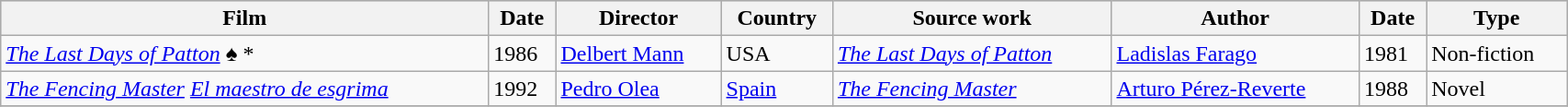<table class="wikitable" style=width:90%>
<tr style="background:#CCCCCC;">
<th>Film</th>
<th>Date</th>
<th>Director</th>
<th>Country</th>
<th>Source work</th>
<th>Author</th>
<th>Date</th>
<th>Type</th>
</tr>
<tr>
<td><em><a href='#'>The Last Days of Patton</a></em> ♠ *</td>
<td>1986</td>
<td><a href='#'>Delbert Mann</a></td>
<td>USA</td>
<td><em><a href='#'>The Last Days of Patton</a></em></td>
<td><a href='#'>Ladislas Farago</a></td>
<td>1981</td>
<td>Non-fiction</td>
</tr>
<tr>
<td><em><a href='#'>The Fencing Master</a></em> <em><a href='#'>El maestro de esgrima</a></em></td>
<td>1992</td>
<td><a href='#'>Pedro Olea</a></td>
<td><a href='#'>Spain</a></td>
<td><em><a href='#'>The Fencing Master</a></em></td>
<td><a href='#'>Arturo Pérez-Reverte</a></td>
<td>1988</td>
<td>Novel</td>
</tr>
<tr>
</tr>
</table>
